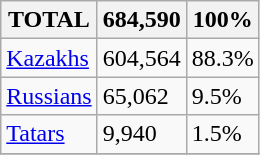<table class="wikitable">
<tr>
<th>TOTAL</th>
<th>684,590</th>
<th>100%</th>
</tr>
<tr>
<td><a href='#'>Kazakhs</a></td>
<td>604,564</td>
<td>88.3%</td>
</tr>
<tr>
<td><a href='#'>Russians</a></td>
<td>65,062</td>
<td>9.5%</td>
</tr>
<tr>
<td><a href='#'>Tatars</a></td>
<td>9,940</td>
<td>1.5%</td>
</tr>
<tr>
</tr>
</table>
